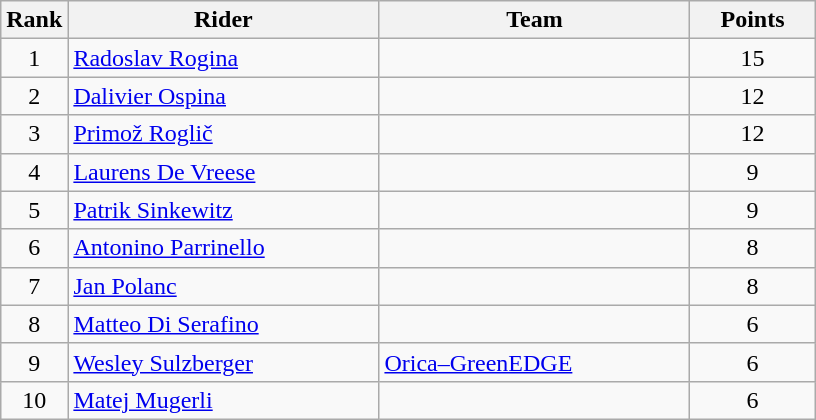<table class="wikitable">
<tr>
<th>Rank</th>
<th>Rider</th>
<th>Team</th>
<th>Points</th>
</tr>
<tr>
<td align=center>1</td>
<td width=200> <a href='#'>Radoslav Rogina</a> </td>
<td width=200></td>
<td width=76 align=center>15</td>
</tr>
<tr>
<td align=center>2</td>
<td> <a href='#'>Dalivier Ospina</a></td>
<td></td>
<td align=center>12</td>
</tr>
<tr>
<td align=center>3</td>
<td> <a href='#'>Primož Roglič</a></td>
<td></td>
<td align=center>12</td>
</tr>
<tr>
<td align=center>4</td>
<td> <a href='#'>Laurens De Vreese</a></td>
<td></td>
<td align=center>9</td>
</tr>
<tr>
<td align=center>5</td>
<td> <a href='#'>Patrik Sinkewitz</a></td>
<td></td>
<td align=center>9</td>
</tr>
<tr>
<td align=center>6</td>
<td> <a href='#'>Antonino Parrinello</a></td>
<td></td>
<td align=center>8</td>
</tr>
<tr>
<td align=center>7</td>
<td> <a href='#'>Jan Polanc</a> </td>
<td></td>
<td align=center>8</td>
</tr>
<tr>
<td align=center>8</td>
<td> <a href='#'>Matteo Di Serafino</a></td>
<td></td>
<td align=center>6</td>
</tr>
<tr>
<td align=center>9</td>
<td> <a href='#'>Wesley Sulzberger</a></td>
<td><a href='#'>Orica–GreenEDGE</a></td>
<td align=center>6</td>
</tr>
<tr>
<td align=center>10</td>
<td> <a href='#'>Matej Mugerli</a></td>
<td></td>
<td align=center>6</td>
</tr>
</table>
